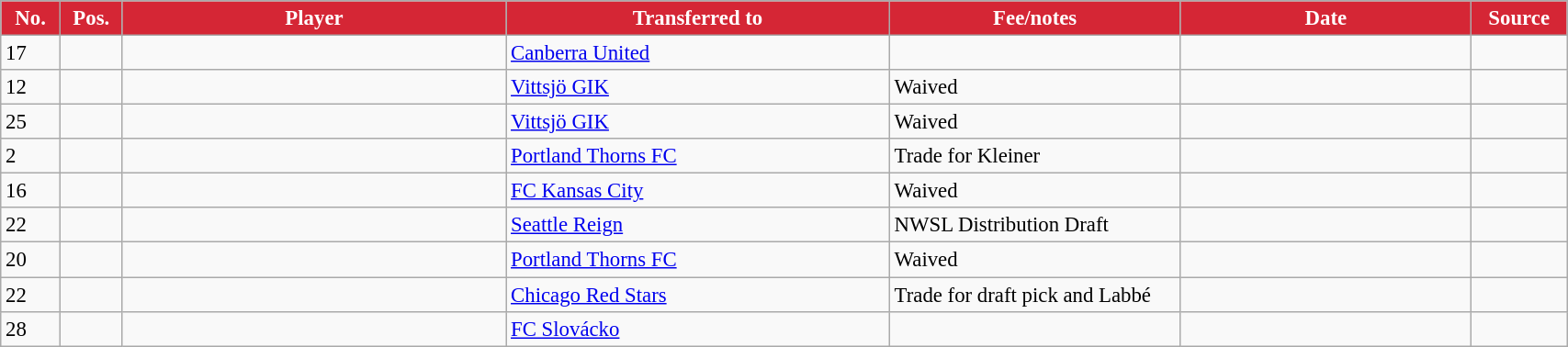<table class="wikitable sortable" style="width:90%; text-align:center; font-size:95%; text-align:left;">
<tr>
<th style="color:white; background:#D52635; width:25px;"><strong>No.</strong></th>
<th style="color:white; background:#D52635; width:25px;"><strong>Pos.</strong></th>
<th style="color:white; background:#D52635; width:200px;"><strong>Player</strong></th>
<th style="color:white; background:#D52635; width:200px;"><strong>Transferred to</strong></th>
<th style="color:white; background:#D52635; width:150px;"><strong>Fee/notes</strong></th>
<th style="color:white; background:#D52635; width:150px;"><strong>Date</strong></th>
<th style="color:white; background:#D52635; width:25px;"><strong>Source</strong></th>
</tr>
<tr>
<td>17</td>
<td align=center></td>
<td></td>
<td> <a href='#'>Canberra United</a></td>
<td></td>
<td></td>
<td></td>
</tr>
<tr>
<td>12</td>
<td align=center></td>
<td></td>
<td> <a href='#'>Vittsjö GIK</a></td>
<td>Waived</td>
<td></td>
<td></td>
</tr>
<tr>
<td>25</td>
<td align=center></td>
<td></td>
<td> <a href='#'>Vittsjö GIK</a></td>
<td>Waived</td>
<td></td>
<td></td>
</tr>
<tr>
<td>2</td>
<td align=center></td>
<td></td>
<td> <a href='#'>Portland Thorns FC</a></td>
<td>Trade for Kleiner</td>
<td></td>
<td></td>
</tr>
<tr>
<td>16</td>
<td align=center></td>
<td></td>
<td> <a href='#'>FC Kansas City</a></td>
<td>Waived</td>
<td></td>
<td></td>
</tr>
<tr>
<td>22</td>
<td align=center></td>
<td></td>
<td> <a href='#'>Seattle Reign</a></td>
<td>NWSL Distribution Draft</td>
<td></td>
<td></td>
</tr>
<tr>
<td>20</td>
<td align=center></td>
<td></td>
<td> <a href='#'>Portland Thorns FC</a></td>
<td>Waived</td>
<td></td>
<td></td>
</tr>
<tr>
<td>22</td>
<td align=center></td>
<td></td>
<td> <a href='#'>Chicago Red Stars</a></td>
<td>Trade for draft pick and Labbé</td>
<td></td>
<td></td>
</tr>
<tr>
<td>28</td>
<td align=center></td>
<td></td>
<td> <a href='#'>FC Slovácko</a></td>
<td></td>
<td></td>
<td></td>
</tr>
</table>
